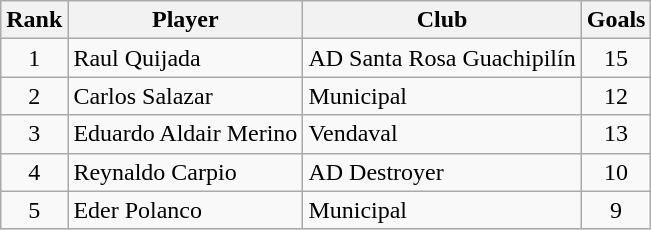<table class="wikitable" style="text-align:center">
<tr>
<th>Rank</th>
<th>Player</th>
<th>Club</th>
<th>Goals</th>
</tr>
<tr>
<td>1</td>
<td align="left"> Raul Quijada</td>
<td align="left">AD Santa Rosa Guachipilín</td>
<td>15</td>
</tr>
<tr>
<td>2</td>
<td align="left"> Carlos Salazar</td>
<td align="left">Municipal</td>
<td>12</td>
</tr>
<tr>
<td>3</td>
<td align="left"> Eduardo Aldair Merino</td>
<td align="left">Vendaval</td>
<td>13</td>
</tr>
<tr>
<td>4</td>
<td align="left"> Reynaldo Carpio</td>
<td align="left">AD Destroyer</td>
<td>10</td>
</tr>
<tr>
<td>5</td>
<td align="left"> Eder Polanco</td>
<td align="left">Municipal</td>
<td>9</td>
</tr>
</table>
